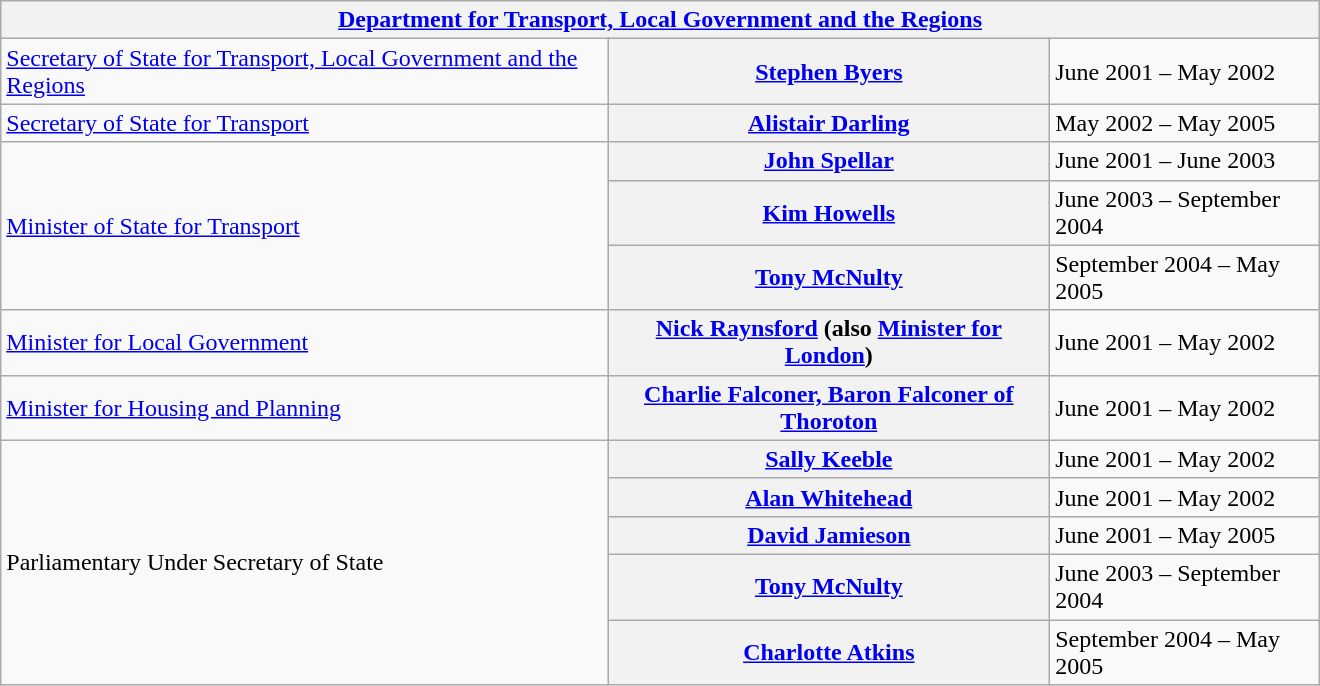<table class="wikitable plainrowheaders" width=100% style="max-width:55em;">
<tr>
<th colspan=4><a href='#'>Department for Transport, Local Government and the Regions</a></th>
</tr>
<tr>
<td><a href='#'>Secretary of State for Transport, Local Government and the Regions</a></td>
<th scope="row" style="font-weight:bold;"><a href='#'>Stephen Byers</a></th>
<td>June 2001 – May 2002</td>
</tr>
<tr>
<td><a href='#'>Secretary of State for Transport</a></td>
<th scope="row" style="font-weight:bold;"><a href='#'>Alistair Darling</a></th>
<td>May 2002 – May 2005</td>
</tr>
<tr>
<td rowspan="3"><a href='#'>Minister of State for Transport</a></td>
<th scope="row" style="font-weight:bold;"><a href='#'>John Spellar</a></th>
<td>June 2001 – June 2003</td>
</tr>
<tr>
<th scope="row"><a href='#'>Kim Howells</a></th>
<td>June 2003 – September 2004</td>
</tr>
<tr>
<th scope="row"><a href='#'>Tony McNulty</a></th>
<td>September 2004 – May 2005</td>
</tr>
<tr>
<td><a href='#'>Minister for Local Government</a></td>
<th scope="row"><a href='#'>Nick Raynsford</a> (also <a href='#'>Minister for London</a>)</th>
<td>June 2001 – May 2002</td>
</tr>
<tr>
<td><a href='#'>Minister for Housing and Planning</a></td>
<th scope="row"><a href='#'>Charlie Falconer, Baron Falconer of Thoroton</a></th>
<td>June 2001 – May 2002</td>
</tr>
<tr>
<td rowspan="5">Parliamentary Under Secretary of State</td>
<th scope="row"><a href='#'>Sally Keeble</a></th>
<td>June 2001 – May 2002</td>
</tr>
<tr>
<th scope="row"><a href='#'>Alan Whitehead</a></th>
<td>June 2001 – May 2002</td>
</tr>
<tr>
<th scope="row"><a href='#'>David Jamieson</a></th>
<td>June 2001 – May 2005</td>
</tr>
<tr>
<th scope="row"><a href='#'>Tony McNulty</a></th>
<td>June 2003 – September 2004</td>
</tr>
<tr>
<th scope="row"><a href='#'>Charlotte Atkins</a></th>
<td>September 2004 – May 2005</td>
</tr>
</table>
